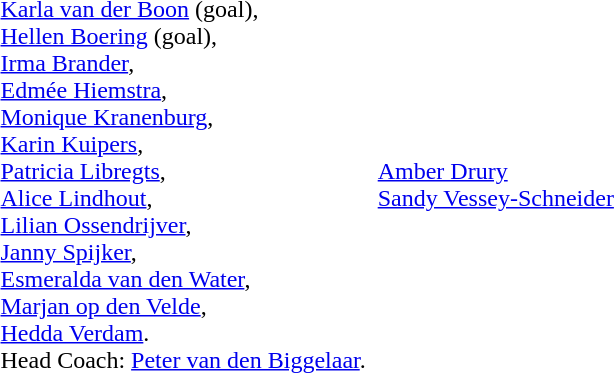<table>
<tr>
<td><br><a href='#'>Karla van der Boon</a> (goal),<br> <a href='#'>Hellen Boering</a> (goal), <br><a href='#'>Irma Brander</a>, <br><a href='#'>Edmée Hiemstra</a>, <br><a href='#'>Monique Kranenburg</a>, <br><a href='#'>Karin Kuipers</a>, <br><a href='#'>Patricia Libregts</a>, <br><a href='#'>Alice Lindhout</a>, <br><a href='#'>Lilian Ossendrijver</a>, <br><a href='#'>Janny Spijker</a>, <br><a href='#'>Esmeralda van den Water</a>, <br><a href='#'>Marjan op den Velde</a>, <br><a href='#'>Hedda Verdam</a>. <br>Head Coach: <a href='#'>Peter van den Biggelaar</a>.</td>
<td></td>
<td><br><a href='#'>Amber Drury</a> <br> <a href='#'>Sandy Vessey-Schneider</a></td>
</tr>
</table>
